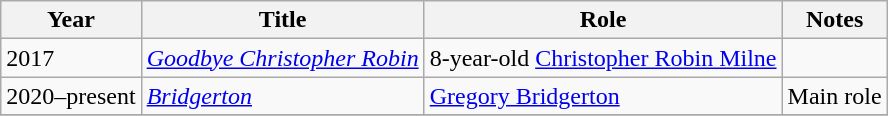<table class="wikitable sortable">
<tr>
<th>Year</th>
<th>Title</th>
<th>Role</th>
<th class="unsortable">Notes</th>
</tr>
<tr>
<td>2017</td>
<td><em><a href='#'>Goodbye Christopher Robin</a></em></td>
<td>8-year-old <a href='#'>Christopher Robin Milne</a></td>
<td></td>
</tr>
<tr>
<td>2020–present</td>
<td><em><a href='#'>Bridgerton</a></em></td>
<td><a href='#'>Gregory Bridgerton</a></td>
<td>Main role</td>
</tr>
<tr>
</tr>
</table>
